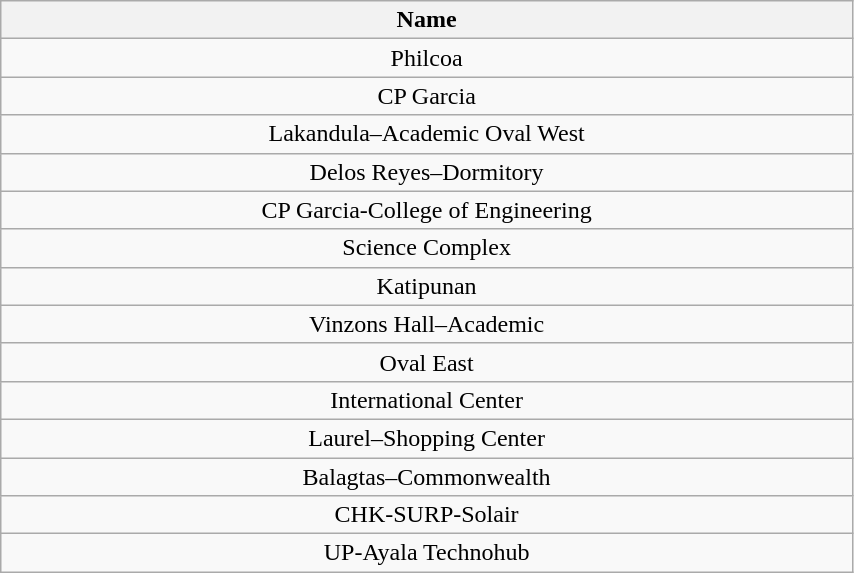<table class="wikitable" style="text-align:center;" width=45%>
<tr>
<th>Name</th>
</tr>
<tr>
<td>Philcoa</td>
</tr>
<tr>
<td>CP Garcia</td>
</tr>
<tr>
<td>Lakandula–Academic Oval West</td>
</tr>
<tr>
<td>Delos Reyes–Dormitory</td>
</tr>
<tr>
<td>CP Garcia-College of Engineering</td>
</tr>
<tr>
<td>Science Complex</td>
</tr>
<tr>
<td>Katipunan</td>
</tr>
<tr>
<td>Vinzons Hall–Academic</td>
</tr>
<tr>
<td>Oval East</td>
</tr>
<tr>
<td>International Center</td>
</tr>
<tr>
<td>Laurel–Shopping Center</td>
</tr>
<tr>
<td>Balagtas–Commonwealth</td>
</tr>
<tr>
<td>CHK-SURP-Solair</td>
</tr>
<tr>
<td>UP-Ayala Technohub</td>
</tr>
</table>
